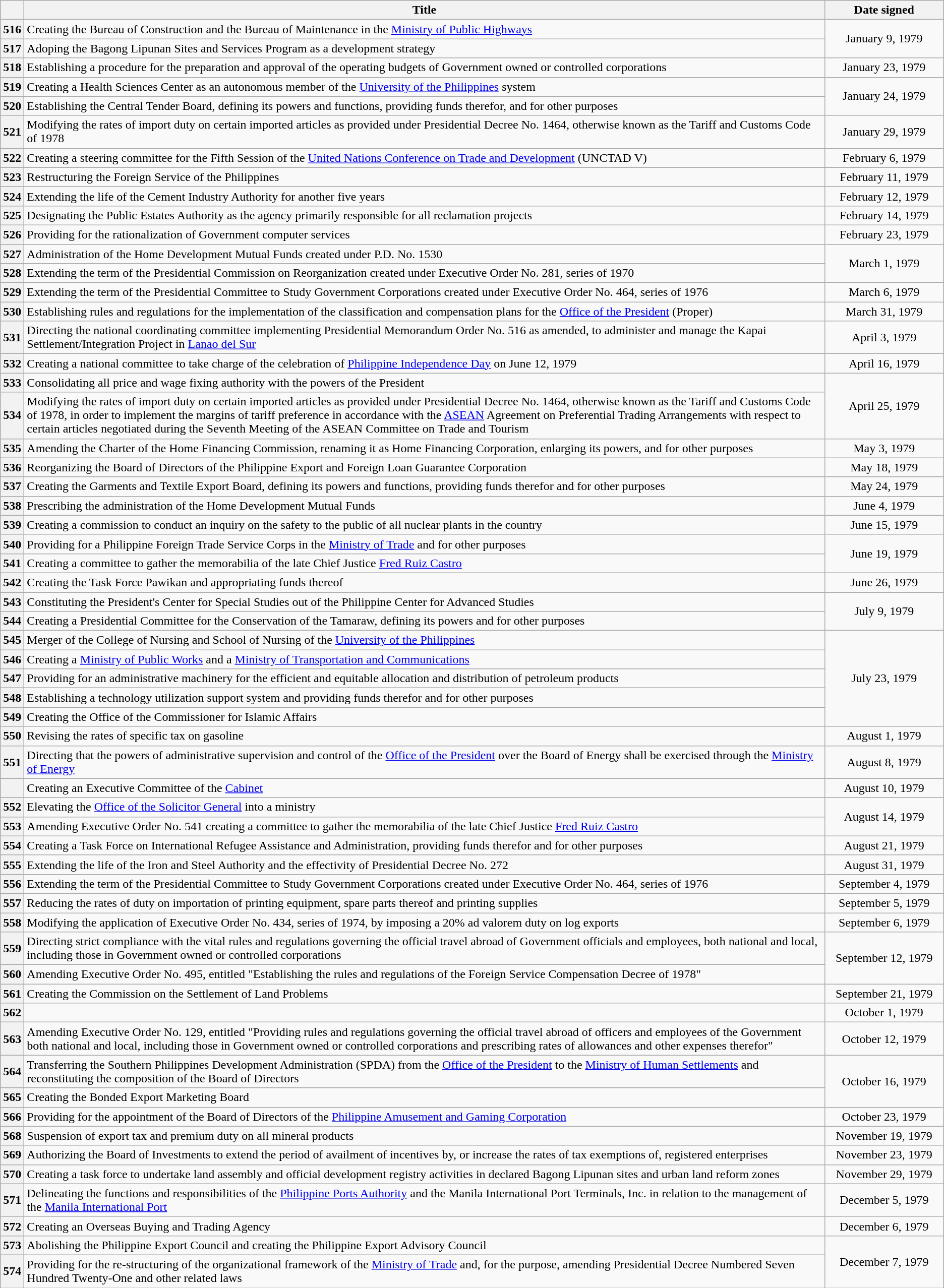<table class="wikitable sortable" style="text-align:center;">
<tr>
<th scope="col"></th>
<th scope="col">Title</th>
<th scope="col" width="150px">Date signed</th>
</tr>
<tr>
<th scope="row">516</th>
<td style="text-align:left;">Creating the Bureau of Construction and the Bureau of Maintenance in the <a href='#'>Ministry of Public Highways</a></td>
<td rowspan="2">January 9, 1979</td>
</tr>
<tr>
<th scope="row">517</th>
<td style="text-align:left;">Adoping the Bagong Lipunan Sites and Services Program as a development strategy</td>
</tr>
<tr>
<th scope="row">518</th>
<td style="text-align:left;">Establishing a procedure for the preparation and approval of the operating budgets of Government owned or controlled corporations</td>
<td>January 23, 1979</td>
</tr>
<tr>
<th scope="row">519</th>
<td style="text-align:left;">Creating a Health Sciences Center as an autonomous member of the <a href='#'>University of the Philippines</a> system</td>
<td rowspan="2">January 24, 1979</td>
</tr>
<tr>
<th scope="row">520</th>
<td style="text-align:left;">Establishing the Central Tender Board, defining its powers and functions, providing funds therefor, and for other purposes</td>
</tr>
<tr>
<th scope="row">521</th>
<td style="text-align:left;">Modifying the rates of import duty on certain imported articles as provided under Presidential Decree No. 1464, otherwise known as the Tariff and Customs Code of 1978</td>
<td>January 29, 1979</td>
</tr>
<tr>
<th scope="row">522</th>
<td style="text-align:left;">Creating a steering committee for the Fifth Session of the <a href='#'>United Nations Conference on Trade and Development</a> (UNCTAD V)</td>
<td>February 6, 1979</td>
</tr>
<tr>
<th scope="row">523</th>
<td style="text-align:left;">Restructuring the Foreign Service of the Philippines</td>
<td>February 11, 1979</td>
</tr>
<tr>
<th scope="row">524</th>
<td style="text-align:left;">Extending the life of the Cement Industry Authority for another five years</td>
<td>February 12, 1979</td>
</tr>
<tr>
<th scope="row">525</th>
<td style="text-align:left;">Designating the Public Estates Authority as the agency primarily responsible for all reclamation projects</td>
<td>February 14, 1979</td>
</tr>
<tr>
<th scope="row">526</th>
<td style="text-align:left;">Providing for the rationalization of Government computer services</td>
<td>February 23, 1979</td>
</tr>
<tr>
<th scope="row">527</th>
<td style="text-align:left;">Administration of the Home Development Mutual Funds created under P.D. No. 1530</td>
<td rowspan="2">March 1, 1979</td>
</tr>
<tr>
<th scope="row">528</th>
<td style="text-align:left;">Extending the term of the Presidential Commission on Reorganization created under Executive Order No. 281, series of 1970</td>
</tr>
<tr>
<th scope="row">529</th>
<td style="text-align:left;">Extending the term of the Presidential Committee to Study Government Corporations created under Executive Order No. 464, series of 1976</td>
<td>March 6, 1979</td>
</tr>
<tr>
<th scope="row">530</th>
<td style="text-align:left;">Establishing rules and regulations for the implementation of the classification and compensation plans for the <a href='#'>Office of the President</a> (Proper)</td>
<td>March 31, 1979</td>
</tr>
<tr>
<th scope="row">531</th>
<td style="text-align:left;">Directing the national coordinating committee implementing Presidential Memorandum Order No. 516 as amended, to administer and manage the Kapai Settlement/Integration Project in <a href='#'>Lanao del Sur</a></td>
<td>April 3, 1979</td>
</tr>
<tr>
<th scope="row">532</th>
<td style="text-align:left;">Creating a national committee to take charge of the celebration of <a href='#'>Philippine Independence Day</a> on June 12, 1979</td>
<td>April 16, 1979</td>
</tr>
<tr>
<th scope="row">533</th>
<td style="text-align:left;">Consolidating all price and wage fixing authority with the powers of the President</td>
<td rowspan="2">April 25, 1979</td>
</tr>
<tr>
<th scope="row">534</th>
<td style="text-align:left;">Modifying the rates of import duty on certain imported articles as provided under Presidential Decree No. 1464, otherwise known as the Tariff and Customs Code of 1978, in order to implement the margins of tariff preference in accordance with the <a href='#'>ASEAN</a> Agreement on Preferential Trading Arrangements with respect to certain articles negotiated during the Seventh Meeting of the ASEAN Committee on Trade and Tourism</td>
</tr>
<tr>
<th scope="row">535</th>
<td style="text-align:left;">Amending the Charter of the Home Financing Commission, renaming it as Home Financing Corporation, enlarging its powers, and for other purposes</td>
<td>May 3, 1979</td>
</tr>
<tr>
<th scope="row">536</th>
<td style="text-align:left;">Reorganizing the Board of Directors of the Philippine Export and Foreign Loan Guarantee Corporation</td>
<td>May 18, 1979</td>
</tr>
<tr>
<th scope="row">537</th>
<td style="text-align:left;">Creating the Garments and Textile Export Board, defining its powers and functions, providing funds therefor and for other purposes</td>
<td>May 24, 1979</td>
</tr>
<tr>
<th scope="row">538</th>
<td style="text-align:left;">Prescribing the administration of the Home Development Mutual Funds</td>
<td>June 4, 1979</td>
</tr>
<tr>
<th scope="row">539</th>
<td style="text-align:left;">Creating a commission to conduct an inquiry on the safety to the public of all nuclear plants in the country</td>
<td>June 15, 1979</td>
</tr>
<tr>
<th scope="row">540</th>
<td style="text-align:left;">Providing for a Philippine Foreign Trade Service Corps in the <a href='#'>Ministry of Trade</a> and for other purposes</td>
<td rowspan="2">June 19, 1979</td>
</tr>
<tr>
<th scope="row">541</th>
<td style="text-align:left;">Creating a committee to gather the memorabilia of the late Chief Justice <a href='#'>Fred Ruiz Castro</a></td>
</tr>
<tr>
<th scope="row">542</th>
<td style="text-align:left;">Creating the Task Force Pawikan and appropriating funds thereof</td>
<td>June 26, 1979</td>
</tr>
<tr>
<th scope="row">543</th>
<td style="text-align:left;">Constituting the President's Center for Special Studies out of the Philippine Center for Advanced Studies</td>
<td rowspan="2">July 9, 1979</td>
</tr>
<tr>
<th scope="row">544</th>
<td style="text-align:left;">Creating a Presidential Committee for the Conservation of the Tamaraw, defining its powers and for other purposes</td>
</tr>
<tr>
<th scope="row">545</th>
<td style="text-align:left;">Merger of the College of Nursing and School of Nursing of the <a href='#'>University of the Philippines</a></td>
<td rowspan="5">July 23, 1979</td>
</tr>
<tr>
<th scope="row">546</th>
<td style="text-align:left;">Creating a <a href='#'>Ministry of Public Works</a> and a <a href='#'>Ministry of Transportation and Communications</a></td>
</tr>
<tr>
<th scope="row">547</th>
<td style="text-align:left;">Providing for an administrative machinery for the efficient and equitable allocation and distribution of petroleum products</td>
</tr>
<tr>
<th scope="row">548</th>
<td style="text-align:left;">Establishing a technology utilization support system and providing funds therefor and for other purposes</td>
</tr>
<tr>
<th scope="row">549</th>
<td style="text-align:left;">Creating the Office of the Commissioner for Islamic Affairs</td>
</tr>
<tr>
<th scope="row">550</th>
<td style="text-align:left;">Revising the rates of specific tax on gasoline</td>
<td>August 1, 1979</td>
</tr>
<tr>
<th scope="row">551</th>
<td style="text-align:left;">Directing that the powers of administrative supervision and control of the <a href='#'>Office of the President</a> over the Board of Energy shall be exercised through the <a href='#'>Ministry of Energy</a></td>
<td>August 8, 1979</td>
</tr>
<tr>
<th scope="row"></th>
<td style="text-align:left;">Creating an Executive Committee of the <a href='#'>Cabinet</a></td>
<td>August 10, 1979</td>
</tr>
<tr>
<th scope="row">552</th>
<td style="text-align:left;">Elevating the <a href='#'>Office of the Solicitor General</a> into a ministry</td>
<td rowspan="2">August 14, 1979</td>
</tr>
<tr>
<th scope="row">553</th>
<td style="text-align:left;">Amending Executive Order No. 541 creating a committee to gather the memorabilia of the late Chief Justice <a href='#'>Fred Ruiz Castro</a></td>
</tr>
<tr>
<th scope="row">554</th>
<td style="text-align:left;">Creating a Task Force on International Refugee Assistance and Administration, providing funds therefor and for other purposes</td>
<td>August 21, 1979</td>
</tr>
<tr>
<th scope="row">555</th>
<td style="text-align:left;">Extending the life of the Iron and Steel Authority and the effectivity of Presidential Decree No. 272</td>
<td>August 31, 1979</td>
</tr>
<tr>
<th scope="row">556</th>
<td style="text-align:left;">Extending the term of the Presidential Committee to Study Government Corporations created under Executive Order No. 464, series of 1976</td>
<td>September 4, 1979</td>
</tr>
<tr>
<th scope="row">557</th>
<td style="text-align:left;">Reducing the rates of duty on importation of printing equipment, spare parts thereof and printing supplies</td>
<td>September 5, 1979</td>
</tr>
<tr>
<th scope="row">558</th>
<td style="text-align:left;">Modifying the application of Executive Order No. 434, series of 1974, by imposing a 20% ad valorem duty on log exports</td>
<td>September 6, 1979</td>
</tr>
<tr>
<th scope="row">559</th>
<td style="text-align:left;">Directing strict compliance with the vital rules and regulations governing the official travel abroad of Government officials and employees, both national and local, including those in Government owned or controlled corporations</td>
<td rowspan="2">September 12, 1979</td>
</tr>
<tr>
<th scope="row">560</th>
<td style="text-align:left;">Amending Executive Order No. 495, entitled "Establishing the rules and regulations of the Foreign Service Compensation Decree of 1978"</td>
</tr>
<tr>
<th scope="row">561</th>
<td style="text-align:left;">Creating the Commission on the Settlement of Land Problems</td>
<td>September 21, 1979</td>
</tr>
<tr>
<th scope="row">562</th>
<td style="text-align:left;"></td>
<td>October 1, 1979</td>
</tr>
<tr>
<th scope="row">563</th>
<td style="text-align:left;">Amending Executive Order No. 129, entitled "Providing rules and regulations governing the official travel abroad of officers and employees of the Government both national and local, including those in Government owned or controlled corporations and prescribing rates of allowances and other expenses therefor"</td>
<td>October 12, 1979</td>
</tr>
<tr>
<th scope="row">564</th>
<td style="text-align:left;">Transferring the Southern Philippines Development Administration (SPDA) from the <a href='#'>Office of the President</a> to the <a href='#'>Ministry of Human Settlements</a> and reconstituting the composition of the Board of Directors</td>
<td rowspan="2">October 16, 1979</td>
</tr>
<tr>
<th scope="row">565</th>
<td style="text-align:left;">Creating the Bonded Export Marketing Board</td>
</tr>
<tr>
<th scope="row">566</th>
<td style="text-align:left;">Providing for the appointment of the Board of Directors of the <a href='#'>Philippine Amusement and Gaming Corporation</a></td>
<td>October 23, 1979</td>
</tr>
<tr>
<th scope="row">568</th>
<td style="text-align:left;">Suspension of export tax and premium duty on all mineral products</td>
<td>November 19, 1979</td>
</tr>
<tr>
<th scope="row">569</th>
<td style="text-align:left;">Authorizing the Board of Investments to extend the period of availment of incentives by, or increase the rates of tax exemptions of, registered enterprises</td>
<td>November 23, 1979</td>
</tr>
<tr>
<th scope="row">570</th>
<td style="text-align:left;">Creating a task force to undertake land assembly and official development registry activities in declared Bagong Lipunan sites and urban land reform zones</td>
<td>November 29, 1979</td>
</tr>
<tr>
<th scope="row">571</th>
<td style="text-align:left;">Delineating the functions and responsibilities of the <a href='#'>Philippine Ports Authority</a> and the Manila International Port Terminals, Inc. in relation to the management of the <a href='#'>Manila International Port</a></td>
<td>December 5, 1979</td>
</tr>
<tr>
<th scope="row">572</th>
<td style="text-align:left;">Creating an Overseas Buying and Trading Agency</td>
<td>December 6, 1979</td>
</tr>
<tr>
<th scope="row">573</th>
<td style="text-align:left;">Abolishing the Philippine Export Council and creating the Philippine Export Advisory Council</td>
<td rowspan="2">December 7, 1979</td>
</tr>
<tr>
<th scope="row">574</th>
<td style="text-align:left;">Providing for the re-structuring of the organizational framework of the <a href='#'>Ministry of Trade</a> and, for the purpose, amending Presidential Decree Numbered Seven Hundred Twenty-One and other related laws</td>
</tr>
</table>
